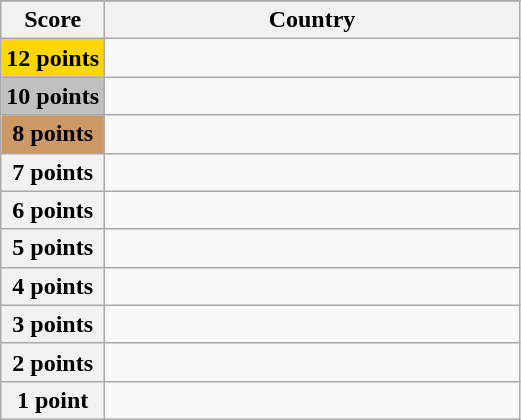<table class="wikitable">
<tr>
</tr>
<tr>
<th scope="col" width="20%">Score</th>
<th scope="col">Country</th>
</tr>
<tr>
<th scope="row" style="background:gold">12 points</th>
<td></td>
</tr>
<tr>
<th scope="row" style="background:silver">10 points</th>
<td></td>
</tr>
<tr>
<th scope="row" style="background:#CC9966">8 points</th>
<td></td>
</tr>
<tr>
<th scope="row">7 points</th>
<td></td>
</tr>
<tr>
<th scope="row">6 points</th>
<td></td>
</tr>
<tr>
<th scope="row">5 points</th>
<td></td>
</tr>
<tr>
<th scope="row">4 points</th>
<td></td>
</tr>
<tr>
<th scope="row">3 points</th>
<td></td>
</tr>
<tr>
<th scope="row">2 points</th>
<td></td>
</tr>
<tr>
<th scope="row">1 point</th>
<td></td>
</tr>
</table>
